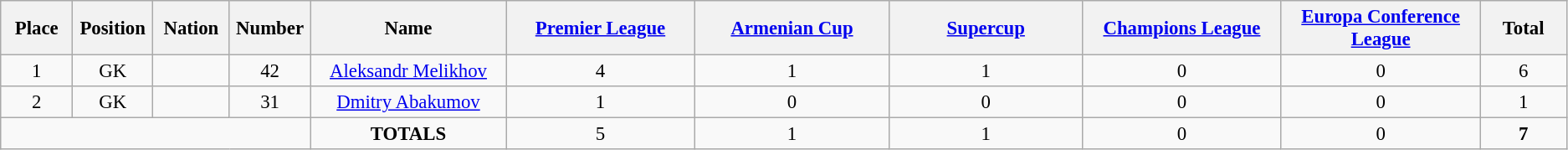<table class="wikitable" style="font-size: 95%; text-align: center;">
<tr>
<th width=60>Place</th>
<th width=60>Position</th>
<th width=60>Nation</th>
<th width=60>Number</th>
<th width=200>Name</th>
<th width=200><a href='#'>Premier League</a></th>
<th width=200><a href='#'>Armenian Cup</a></th>
<th width=200><a href='#'>Supercup</a></th>
<th width=200><a href='#'>Champions League</a></th>
<th width=200><a href='#'>Europa Conference League</a></th>
<th width=80><strong>Total</strong></th>
</tr>
<tr>
<td>1</td>
<td>GK</td>
<td></td>
<td>42</td>
<td><a href='#'>Aleksandr Melikhov</a></td>
<td>4</td>
<td>1</td>
<td>1</td>
<td>0</td>
<td>0</td>
<td>6</td>
</tr>
<tr>
<td>2</td>
<td>GK</td>
<td></td>
<td>31</td>
<td><a href='#'>Dmitry Abakumov</a></td>
<td>1</td>
<td>0</td>
<td>0</td>
<td>0</td>
<td>0</td>
<td>1</td>
</tr>
<tr>
<td colspan="4"></td>
<td><strong>TOTALS</strong></td>
<td>5</td>
<td>1</td>
<td>1</td>
<td>0</td>
<td>0</td>
<td><strong>7</strong></td>
</tr>
</table>
